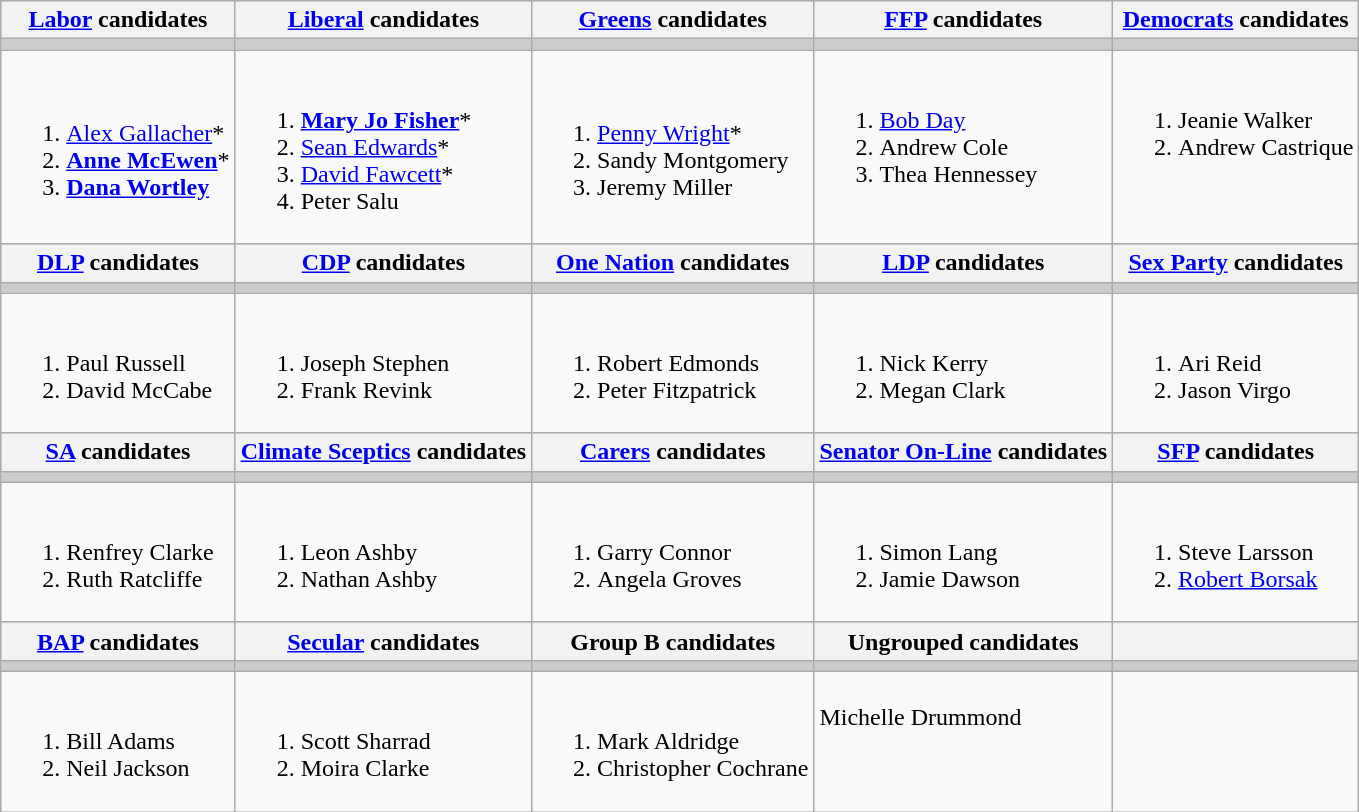<table class="wikitable">
<tr>
<th><a href='#'>Labor</a> candidates</th>
<th><a href='#'>Liberal</a> candidates</th>
<th><a href='#'>Greens</a> candidates</th>
<th><a href='#'>FFP</a> candidates</th>
<th><a href='#'>Democrats</a> candidates</th>
</tr>
<tr style="background:#ccc;">
<td></td>
<td></td>
<td></td>
<td></td>
<td></td>
</tr>
<tr>
<td><br><ol><li><a href='#'>Alex Gallacher</a>*</li><li><strong><a href='#'>Anne McEwen</a></strong>*</li><li><strong><a href='#'>Dana Wortley</a></strong></li></ol></td>
<td><br><ol><li><strong><a href='#'>Mary Jo Fisher</a></strong>*</li><li><a href='#'>Sean Edwards</a>*</li><li><a href='#'>David Fawcett</a>*</li><li>Peter Salu</li></ol></td>
<td><br><ol><li><a href='#'>Penny Wright</a>*</li><li>Sandy Montgomery</li><li>Jeremy Miller</li></ol></td>
<td valign=top><br><ol><li><a href='#'>Bob Day</a></li><li>Andrew Cole</li><li>Thea Hennessey</li></ol></td>
<td valign=top><br><ol><li>Jeanie Walker</li><li>Andrew Castrique</li></ol></td>
</tr>
<tr style="background:#ccc;">
<th><a href='#'>DLP</a> candidates</th>
<th><a href='#'>CDP</a> candidates</th>
<th><a href='#'>One Nation</a> candidates</th>
<th><a href='#'>LDP</a> candidates</th>
<th><a href='#'>Sex Party</a> candidates</th>
</tr>
<tr style="background:#ccc;">
<td></td>
<td></td>
<td></td>
<td></td>
<td></td>
</tr>
<tr>
<td valign=top><br><ol><li>Paul Russell</li><li>David McCabe</li></ol></td>
<td valign=top><br><ol><li>Joseph Stephen</li><li>Frank Revink</li></ol></td>
<td valign=top><br><ol><li>Robert Edmonds</li><li>Peter Fitzpatrick</li></ol></td>
<td valign=top><br><ol><li>Nick Kerry</li><li>Megan Clark</li></ol></td>
<td valign=top><br><ol><li>Ari Reid</li><li>Jason Virgo</li></ol></td>
</tr>
<tr style="background:#ccc;">
<th><a href='#'>SA</a> candidates</th>
<th><a href='#'>Climate Sceptics</a> candidates</th>
<th><a href='#'>Carers</a> candidates</th>
<th><a href='#'>Senator On-Line</a> candidates</th>
<th><a href='#'>SFP</a> candidates</th>
</tr>
<tr style="background:#ccc;">
<td></td>
<td></td>
<td></td>
<td></td>
<td></td>
</tr>
<tr>
<td valign=top><br><ol><li>Renfrey Clarke</li><li>Ruth Ratcliffe</li></ol></td>
<td valign=top><br><ol><li>Leon Ashby</li><li>Nathan Ashby</li></ol></td>
<td valign=top><br><ol><li>Garry Connor</li><li>Angela Groves</li></ol></td>
<td valign=top><br><ol><li>Simon Lang</li><li>Jamie Dawson</li></ol></td>
<td valign=top><br><ol><li>Steve Larsson</li><li><a href='#'>Robert Borsak</a></li></ol></td>
</tr>
<tr style="background:#ccc;">
<th><a href='#'>BAP</a> candidates</th>
<th><a href='#'>Secular</a> candidates</th>
<th>Group B candidates</th>
<th>Ungrouped candidates</th>
<th></th>
</tr>
<tr style="background:#ccc;">
<td></td>
<td></td>
<td></td>
<td></td>
<td></td>
</tr>
<tr>
<td valign=top><br><ol><li>Bill Adams</li><li>Neil Jackson</li></ol></td>
<td valign=top><br><ol><li>Scott Sharrad</li><li>Moira Clarke</li></ol></td>
<td valign=top><br><ol><li>Mark Aldridge</li><li>Christopher Cochrane</li></ol></td>
<td valign=top><br>Michelle Drummond</td>
<td valign=top></td>
</tr>
</table>
